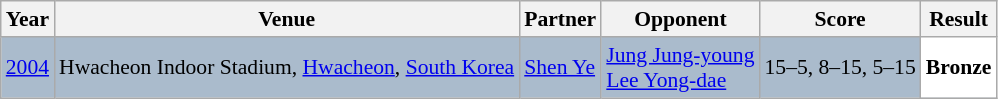<table class="sortable wikitable" style="font-size: 90%;">
<tr>
<th>Year</th>
<th>Venue</th>
<th>Partner</th>
<th>Opponent</th>
<th>Score</th>
<th>Result</th>
</tr>
<tr style="background:#AABBCC">
<td align="center"><a href='#'>2004</a></td>
<td align="left">Hwacheon Indoor Stadium, <a href='#'>Hwacheon</a>, <a href='#'>South Korea</a></td>
<td align="left"> <a href='#'>Shen Ye</a></td>
<td align="left"> <a href='#'>Jung Jung-young</a> <br>  <a href='#'>Lee Yong-dae</a></td>
<td align="left">15–5, 8–15, 5–15</td>
<td style="text-align:left; background:white"> <strong>Bronze</strong></td>
</tr>
</table>
